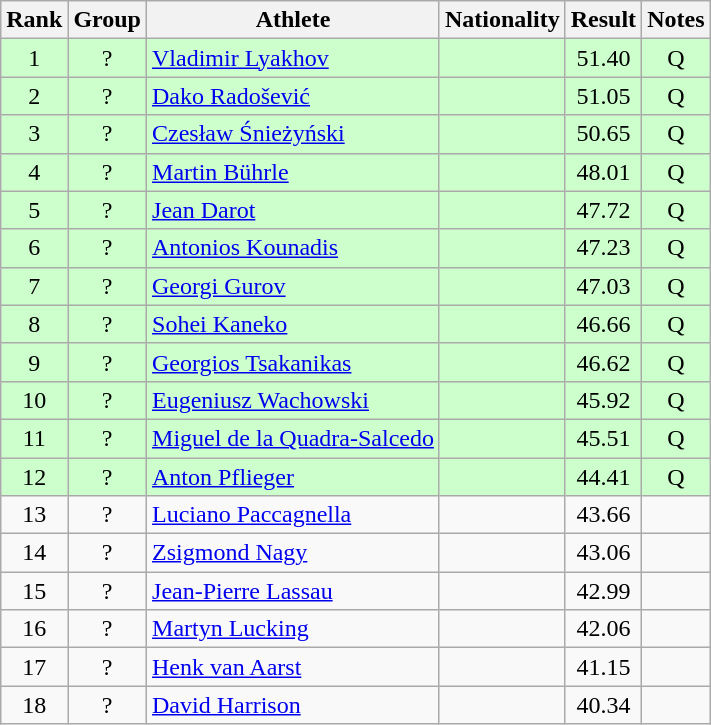<table class="wikitable sortable" style="text-align:center">
<tr>
<th>Rank</th>
<th>Group</th>
<th>Athlete</th>
<th>Nationality</th>
<th>Result</th>
<th>Notes</th>
</tr>
<tr bgcolor=ccffcc>
<td>1</td>
<td>?</td>
<td align=left><a href='#'>Vladimir Lyakhov</a></td>
<td align=left></td>
<td>51.40</td>
<td>Q</td>
</tr>
<tr bgcolor=ccffcc>
<td>2</td>
<td>?</td>
<td align=left><a href='#'>Dako Radošević</a></td>
<td align=left></td>
<td>51.05</td>
<td>Q</td>
</tr>
<tr bgcolor=ccffcc>
<td>3</td>
<td>?</td>
<td align=left><a href='#'>Czesław Śnieżyński</a></td>
<td align=left></td>
<td>50.65</td>
<td>Q</td>
</tr>
<tr bgcolor=ccffcc>
<td>4</td>
<td>?</td>
<td align=left><a href='#'>Martin Bührle</a></td>
<td align=left></td>
<td>48.01</td>
<td>Q</td>
</tr>
<tr bgcolor=ccffcc>
<td>5</td>
<td>?</td>
<td align=left><a href='#'>Jean Darot</a></td>
<td align=left></td>
<td>47.72</td>
<td>Q</td>
</tr>
<tr bgcolor=ccffcc>
<td>6</td>
<td>?</td>
<td align=left><a href='#'>Antonios Kounadis</a></td>
<td align=left></td>
<td>47.23</td>
<td>Q</td>
</tr>
<tr bgcolor=ccffcc>
<td>7</td>
<td>?</td>
<td align=left><a href='#'>Georgi Gurov</a></td>
<td align=left></td>
<td>47.03</td>
<td>Q</td>
</tr>
<tr bgcolor=ccffcc>
<td>8</td>
<td>?</td>
<td align=left><a href='#'>Sohei Kaneko</a></td>
<td align=left></td>
<td>46.66</td>
<td>Q</td>
</tr>
<tr bgcolor=ccffcc>
<td>9</td>
<td>?</td>
<td align=left><a href='#'>Georgios Tsakanikas</a></td>
<td align=left></td>
<td>46.62</td>
<td>Q</td>
</tr>
<tr bgcolor=ccffcc>
<td>10</td>
<td>?</td>
<td align=left><a href='#'>Eugeniusz Wachowski</a></td>
<td align=left></td>
<td>45.92</td>
<td>Q</td>
</tr>
<tr bgcolor=ccffcc>
<td>11</td>
<td>?</td>
<td align=left><a href='#'>Miguel de la Quadra-Salcedo</a></td>
<td align=left></td>
<td>45.51</td>
<td>Q</td>
</tr>
<tr bgcolor=ccffcc>
<td>12</td>
<td>?</td>
<td align=left><a href='#'>Anton Pflieger</a></td>
<td align=left></td>
<td>44.41</td>
<td>Q</td>
</tr>
<tr>
<td>13</td>
<td>?</td>
<td align=left><a href='#'>Luciano Paccagnella</a></td>
<td align=left></td>
<td>43.66</td>
<td></td>
</tr>
<tr>
<td>14</td>
<td>?</td>
<td align=left><a href='#'>Zsigmond Nagy</a></td>
<td align=left></td>
<td>43.06</td>
<td></td>
</tr>
<tr>
<td>15</td>
<td>?</td>
<td align=left><a href='#'>Jean-Pierre Lassau</a></td>
<td align=left></td>
<td>42.99</td>
<td></td>
</tr>
<tr>
<td>16</td>
<td>?</td>
<td align=left><a href='#'>Martyn Lucking</a></td>
<td align=left></td>
<td>42.06</td>
<td></td>
</tr>
<tr>
<td>17</td>
<td>?</td>
<td align=left><a href='#'>Henk van Aarst</a></td>
<td align=left></td>
<td>41.15</td>
<td></td>
</tr>
<tr>
<td>18</td>
<td>?</td>
<td align=left><a href='#'>David Harrison</a></td>
<td align=left></td>
<td>40.34</td>
<td></td>
</tr>
</table>
